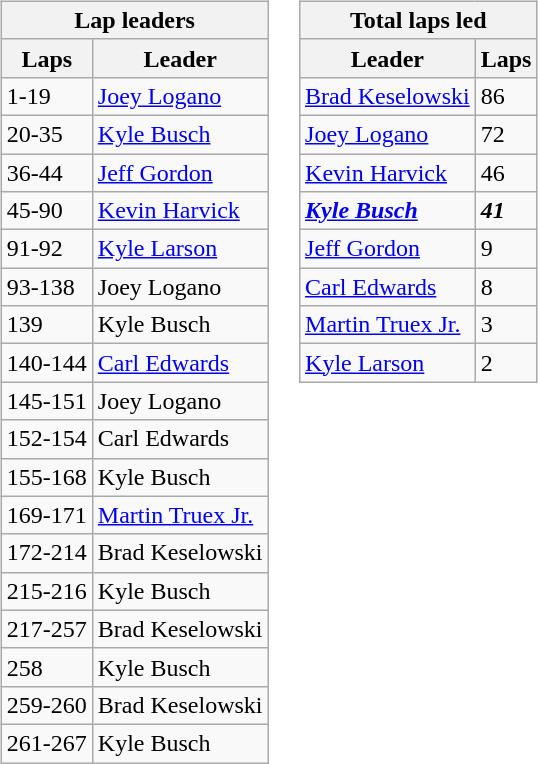<table>
<tr>
<td><br><table class="wikitable">
<tr>
<th colspan="4">Lap leaders</th>
</tr>
<tr>
<th>Laps</th>
<th>Leader</th>
</tr>
<tr>
<td>1-19</td>
<td><a href='#'>Joey Logano</a></td>
</tr>
<tr>
<td>20-35</td>
<td><a href='#'>Kyle Busch</a></td>
</tr>
<tr>
<td>36-44</td>
<td><a href='#'>Jeff Gordon</a></td>
</tr>
<tr>
<td>45-90</td>
<td><a href='#'>Kevin Harvick</a></td>
</tr>
<tr>
<td>91-92</td>
<td><a href='#'>Kyle Larson</a></td>
</tr>
<tr>
<td>93-138</td>
<td>Joey Logano</td>
</tr>
<tr>
<td>139</td>
<td>Kyle Busch</td>
</tr>
<tr>
<td>140-144</td>
<td><a href='#'>Carl Edwards</a></td>
</tr>
<tr>
<td>145-151</td>
<td>Joey Logano</td>
</tr>
<tr>
<td>152-154</td>
<td>Carl Edwards</td>
</tr>
<tr>
<td>155-168</td>
<td>Kyle Busch</td>
</tr>
<tr>
<td>169-171</td>
<td><a href='#'>Martin Truex Jr.</a></td>
</tr>
<tr>
<td>172-214</td>
<td>Brad Keselowski</td>
</tr>
<tr>
<td>215-216</td>
<td>Kyle Busch</td>
</tr>
<tr>
<td>217-257</td>
<td>Brad Keselowski</td>
</tr>
<tr>
<td>258</td>
<td>Kyle Busch</td>
</tr>
<tr>
<td>259-260</td>
<td>Brad Keselowski</td>
</tr>
<tr>
<td>261-267</td>
<td>Kyle Busch</td>
</tr>
</table>
</td>
<td valign="top"><br><table class="wikitable">
<tr>
<th colspan="2">Total laps led</th>
</tr>
<tr>
<th>Leader</th>
<th>Laps</th>
</tr>
<tr>
<td><a href='#'>Brad Keselowski</a></td>
<td>86</td>
</tr>
<tr>
<td><a href='#'>Joey Logano</a></td>
<td>72</td>
</tr>
<tr>
<td><a href='#'>Kevin Harvick</a></td>
<td>46</td>
</tr>
<tr>
<td><strong><em><a href='#'>Kyle Busch</a></em></strong></td>
<td><strong><em>41</em></strong></td>
</tr>
<tr>
<td><a href='#'>Jeff Gordon</a></td>
<td>9</td>
</tr>
<tr>
<td><a href='#'>Carl Edwards</a></td>
<td>8</td>
</tr>
<tr>
<td><a href='#'>Martin Truex Jr.</a></td>
<td>3</td>
</tr>
<tr>
<td><a href='#'>Kyle Larson</a></td>
<td>2</td>
</tr>
</table>
</td>
</tr>
</table>
